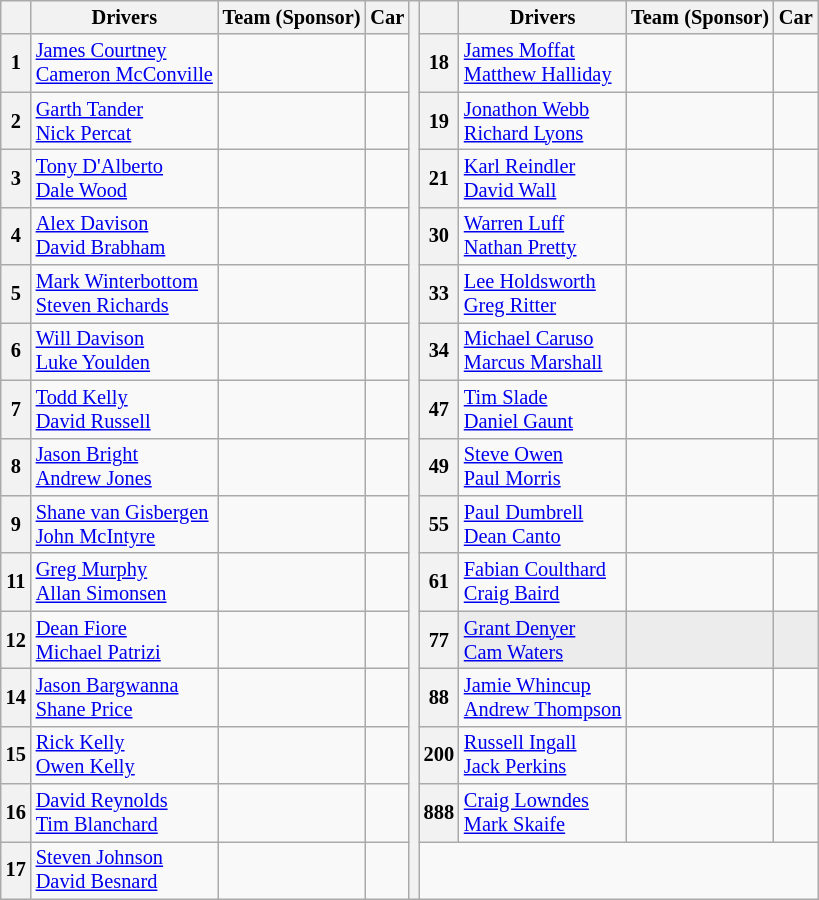<table class="wikitable" style="font-size: 85%;">
<tr>
<th></th>
<th>Drivers</th>
<th>Team (Sponsor)</th>
<th>Car</th>
<th rowspan="18"></th>
<th></th>
<th>Drivers</th>
<th>Team (Sponsor)</th>
<th>Car</th>
</tr>
<tr>
<th>1</th>
<td> <a href='#'>James Courtney</a><br> <a href='#'>Cameron McConville</a></td>
<td><br></td>
<td></td>
<th>18</th>
<td> <a href='#'>James Moffat</a><br> <a href='#'>Matthew Halliday</a></td>
<td><br></td>
<td></td>
</tr>
<tr>
<th>2</th>
<td> <a href='#'>Garth Tander</a><br> <a href='#'>Nick Percat</a></td>
<td><br></td>
<td></td>
<th>19</th>
<td> <a href='#'>Jonathon Webb</a><br> <a href='#'>Richard Lyons</a></td>
<td><br></td>
<td></td>
</tr>
<tr>
<th>3</th>
<td> <a href='#'>Tony D'Alberto</a><br> <a href='#'>Dale Wood</a></td>
<td><br></td>
<td></td>
<th>21</th>
<td> <a href='#'>Karl Reindler</a><br> <a href='#'>David Wall</a></td>
<td><br></td>
<td></td>
</tr>
<tr>
<th>4</th>
<td> <a href='#'>Alex Davison</a><br> <a href='#'>David Brabham</a></td>
<td><br></td>
<td></td>
<th>30</th>
<td> <a href='#'>Warren Luff</a><br> <a href='#'>Nathan Pretty</a></td>
<td><br></td>
<td></td>
</tr>
<tr>
<th>5</th>
<td> <a href='#'>Mark Winterbottom</a><br> <a href='#'>Steven Richards</a></td>
<td><br></td>
<td></td>
<th>33</th>
<td> <a href='#'>Lee Holdsworth</a><br> <a href='#'>Greg Ritter</a></td>
<td><br></td>
<td></td>
</tr>
<tr>
<th>6</th>
<td> <a href='#'>Will Davison</a><br> <a href='#'>Luke Youlden</a></td>
<td><br></td>
<td></td>
<th>34</th>
<td> <a href='#'>Michael Caruso</a><br> <a href='#'>Marcus Marshall</a></td>
<td><br></td>
<td></td>
</tr>
<tr>
<th>7</th>
<td> <a href='#'>Todd Kelly</a><br> <a href='#'>David Russell</a></td>
<td><br></td>
<td></td>
<th>47</th>
<td> <a href='#'>Tim Slade</a><br> <a href='#'>Daniel Gaunt</a></td>
<td><br></td>
<td></td>
</tr>
<tr>
<th>8</th>
<td> <a href='#'>Jason Bright</a><br> <a href='#'>Andrew Jones</a></td>
<td><br></td>
<td></td>
<th>49</th>
<td> <a href='#'>Steve Owen</a><br> <a href='#'>Paul Morris</a></td>
<td><br></td>
<td></td>
</tr>
<tr>
<th>9</th>
<td> <a href='#'>Shane van Gisbergen</a><br> <a href='#'>John McIntyre</a></td>
<td><br></td>
<td></td>
<th>55</th>
<td> <a href='#'>Paul Dumbrell</a><br> <a href='#'>Dean Canto</a></td>
<td><br></td>
<td></td>
</tr>
<tr>
<th>11</th>
<td> <a href='#'>Greg Murphy</a><br> <a href='#'>Allan Simonsen</a></td>
<td><br></td>
<td></td>
<th>61</th>
<td> <a href='#'>Fabian Coulthard</a><br> <a href='#'>Craig Baird</a></td>
<td><br></td>
<td></td>
</tr>
<tr>
<th>12</th>
<td> <a href='#'>Dean Fiore</a><br> <a href='#'>Michael Patrizi</a></td>
<td><br></td>
<td></td>
<th>77</th>
<td style="background:#ececec;"> <a href='#'>Grant Denyer</a><br> <a href='#'>Cam Waters</a></td>
<td style="background:#ececec;"><br></td>
<td style="background:#ececec;"></td>
</tr>
<tr>
<th>14</th>
<td> <a href='#'>Jason Bargwanna</a><br> <a href='#'>Shane Price</a></td>
<td><br></td>
<td></td>
<th>88</th>
<td> <a href='#'>Jamie Whincup</a><br> <a href='#'>Andrew Thompson</a></td>
<td><br></td>
<td></td>
</tr>
<tr>
<th>15</th>
<td> <a href='#'>Rick Kelly</a><br> <a href='#'>Owen Kelly</a></td>
<td><br></td>
<td></td>
<th>200</th>
<td> <a href='#'>Russell Ingall</a><br> <a href='#'>Jack Perkins</a></td>
<td><br></td>
<td></td>
</tr>
<tr>
<th>16</th>
<td> <a href='#'>David Reynolds</a><br> <a href='#'>Tim Blanchard</a></td>
<td><br></td>
<td></td>
<th>888</th>
<td> <a href='#'>Craig Lowndes</a><br> <a href='#'>Mark Skaife</a></td>
<td><br></td>
<td></td>
</tr>
<tr>
<th>17</th>
<td> <a href='#'>Steven Johnson</a><br> <a href='#'>David Besnard</a></td>
<td><br></td>
<td></td>
</tr>
</table>
